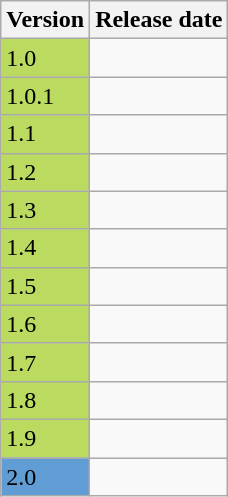<table class="wikitable">
<tr>
<th>Version</th>
<th>Release date</th>
</tr>
<tr>
<td style="background:#BADA60;">1.0</td>
<td></td>
</tr>
<tr>
<td style="background:#BADA60;">1.0.1</td>
<td></td>
</tr>
<tr>
<td style="background:#BADA60;">1.1</td>
<td></td>
</tr>
<tr>
<td style="background:#BADA60;">1.2</td>
<td></td>
</tr>
<tr>
<td style="background:#BADA60;">1.3</td>
<td></td>
</tr>
<tr>
<td style="background:#BADA60;">1.4</td>
<td></td>
</tr>
<tr>
<td style="background:#BADA60;">1.5</td>
<td></td>
</tr>
<tr>
<td style="background:#BADA60;">1.6</td>
<td></td>
</tr>
<tr>
<td style="background:#BADA60;">1.7</td>
<td></td>
</tr>
<tr>
<td style="background:#BADA60;">1.8</td>
<td></td>
</tr>
<tr>
<td style="background:#BADA60;">1.9</td>
<td></td>
</tr>
<tr>
<td style="background:#619DD5;">2.0</td>
<td></td>
</tr>
</table>
